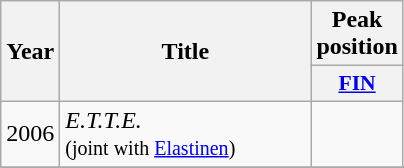<table class="wikitable">
<tr>
<th align="center" rowspan="2" width="10">Year</th>
<th align="center" rowspan="2" width="160">Title</th>
<th align="center" colspan="1" width="20">Peak position</th>
</tr>
<tr>
<th scope="col" style="width:3em;font-size:90%;"><a href='#'>FIN</a><br></th>
</tr>
<tr>
<td style="text-align:center;" rowspan=1>2006</td>
<td><em>E.T.T.E.</em> <br><small>(joint with <a href='#'>Elastinen</a>)</small></td>
<td style="text-align:center;"></td>
</tr>
<tr>
</tr>
</table>
